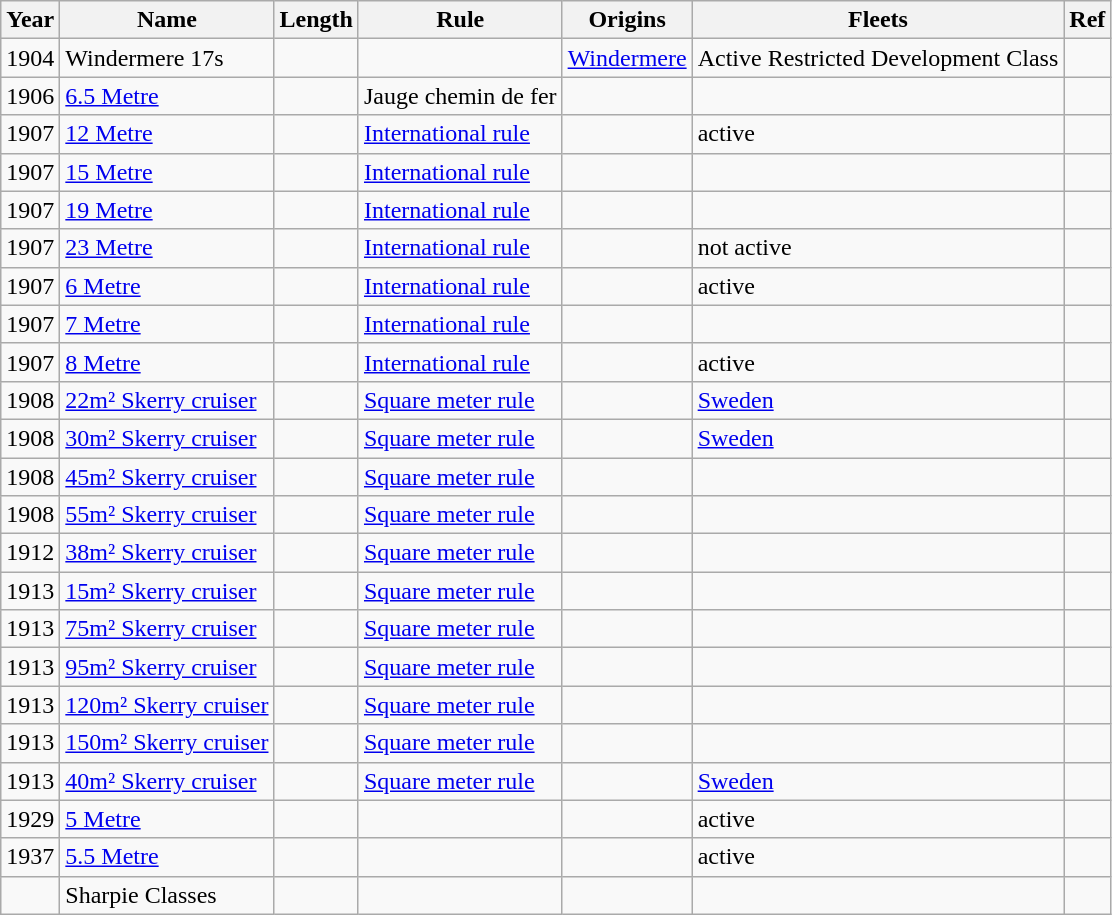<table class="wikitable sortable" border="1">
<tr>
<th>Year</th>
<th>Name</th>
<th>Length</th>
<th>Rule</th>
<th>Origins</th>
<th>Fleets</th>
<th>Ref</th>
</tr>
<tr>
<td>1904</td>
<td>Windermere 17s</td>
<td></td>
<td></td>
<td><a href='#'>Windermere</a></td>
<td>Active Restricted Development Class</td>
<td></td>
</tr>
<tr>
<td>1906</td>
<td><a href='#'>6.5 Metre</a></td>
<td></td>
<td>Jauge chemin de fer</td>
<td></td>
<td></td>
<td></td>
</tr>
<tr>
<td>1907</td>
<td><a href='#'>12 Metre</a></td>
<td></td>
<td><a href='#'>International rule</a></td>
<td></td>
<td>active</td>
<td></td>
</tr>
<tr>
<td>1907</td>
<td><a href='#'>15 Metre</a></td>
<td></td>
<td><a href='#'>International rule</a></td>
<td></td>
<td></td>
<td></td>
</tr>
<tr>
<td>1907</td>
<td><a href='#'>19 Metre</a></td>
<td></td>
<td><a href='#'>International rule</a></td>
<td></td>
<td></td>
<td></td>
</tr>
<tr>
<td>1907</td>
<td><a href='#'>23 Metre</a></td>
<td></td>
<td><a href='#'>International rule</a></td>
<td></td>
<td>not active</td>
<td></td>
</tr>
<tr>
<td>1907</td>
<td><a href='#'>6 Metre</a></td>
<td></td>
<td><a href='#'>International rule</a></td>
<td></td>
<td>active</td>
<td></td>
</tr>
<tr>
<td>1907</td>
<td><a href='#'>7 Metre</a></td>
<td></td>
<td><a href='#'>International rule</a></td>
<td></td>
<td></td>
<td></td>
</tr>
<tr>
<td>1907</td>
<td><a href='#'>8 Metre</a></td>
<td></td>
<td><a href='#'>International rule</a></td>
<td></td>
<td>active</td>
<td></td>
</tr>
<tr>
<td>1908</td>
<td><a href='#'>22m² Skerry cruiser</a></td>
<td></td>
<td><a href='#'>Square meter rule</a></td>
<td></td>
<td><a href='#'>Sweden</a></td>
<td></td>
</tr>
<tr>
<td>1908</td>
<td><a href='#'>30m² Skerry cruiser</a></td>
<td></td>
<td><a href='#'>Square meter rule</a></td>
<td></td>
<td><a href='#'>Sweden</a></td>
<td></td>
</tr>
<tr>
<td>1908</td>
<td><a href='#'>45m² Skerry cruiser</a></td>
<td></td>
<td><a href='#'>Square meter rule</a></td>
<td></td>
<td></td>
<td></td>
</tr>
<tr>
<td>1908</td>
<td><a href='#'>55m² Skerry cruiser</a></td>
<td></td>
<td><a href='#'>Square meter rule</a></td>
<td></td>
<td></td>
<td></td>
</tr>
<tr>
<td>1912</td>
<td><a href='#'>38m² Skerry cruiser</a></td>
<td></td>
<td><a href='#'>Square meter rule</a></td>
<td></td>
<td></td>
<td></td>
</tr>
<tr>
<td>1913</td>
<td><a href='#'>15m² Skerry cruiser</a></td>
<td></td>
<td><a href='#'>Square meter rule</a></td>
<td></td>
<td></td>
<td></td>
</tr>
<tr>
<td>1913</td>
<td><a href='#'>75m² Skerry cruiser</a></td>
<td></td>
<td><a href='#'>Square meter rule</a></td>
<td></td>
<td></td>
<td></td>
</tr>
<tr>
<td>1913</td>
<td><a href='#'>95m² Skerry cruiser</a></td>
<td></td>
<td><a href='#'>Square meter rule</a></td>
<td></td>
<td></td>
<td></td>
</tr>
<tr>
<td>1913</td>
<td><a href='#'>120m² Skerry cruiser</a></td>
<td></td>
<td><a href='#'>Square meter rule</a></td>
<td></td>
<td></td>
<td></td>
</tr>
<tr>
<td>1913</td>
<td><a href='#'>150m² Skerry cruiser</a></td>
<td></td>
<td><a href='#'>Square meter rule</a></td>
<td></td>
<td></td>
<td></td>
</tr>
<tr>
<td>1913</td>
<td><a href='#'>40m² Skerry cruiser</a></td>
<td></td>
<td><a href='#'>Square meter rule</a></td>
<td></td>
<td><a href='#'>Sweden</a></td>
<td></td>
</tr>
<tr>
<td>1929</td>
<td><a href='#'>5 Metre</a></td>
<td></td>
<td></td>
<td></td>
<td>active</td>
<td></td>
</tr>
<tr>
<td>1937</td>
<td><a href='#'>5.5 Metre</a></td>
<td></td>
<td></td>
<td></td>
<td>active</td>
<td></td>
</tr>
<tr>
<td></td>
<td>Sharpie Classes</td>
<td></td>
<td></td>
<td></td>
<td></td>
<td></td>
</tr>
</table>
